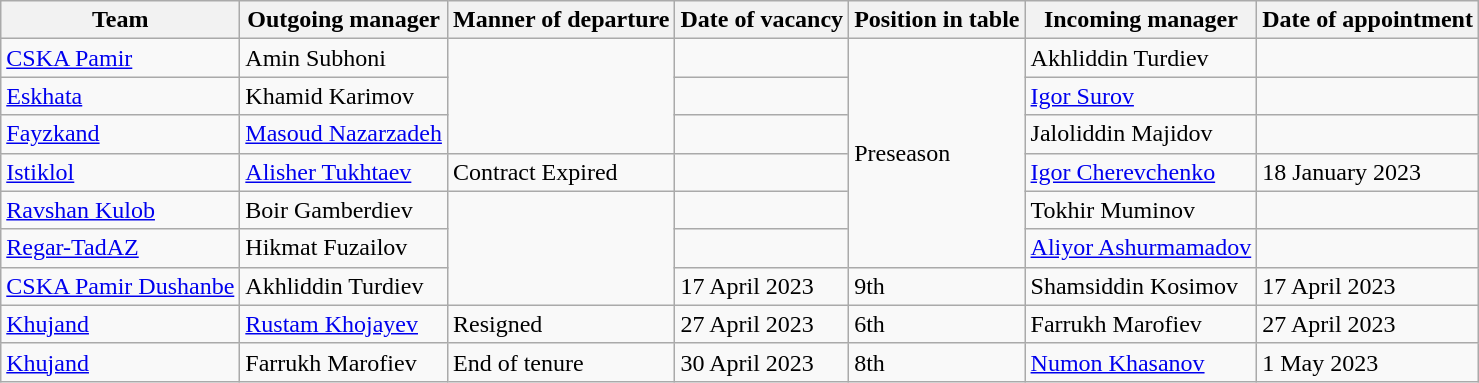<table class="wikitable">
<tr>
<th>Team</th>
<th>Outgoing manager</th>
<th>Manner of departure</th>
<th>Date of vacancy</th>
<th>Position in table</th>
<th>Incoming manager</th>
<th>Date of appointment</th>
</tr>
<tr>
<td><a href='#'>CSKA Pamir</a></td>
<td> Amin Subhoni</td>
<td rowspan=3></td>
<td></td>
<td rowspan=6>Preseason</td>
<td> Akhliddin Turdiev</td>
<td></td>
</tr>
<tr>
<td><a href='#'>Eskhata</a></td>
<td> Khamid Karimov</td>
<td></td>
<td> <a href='#'>Igor Surov</a></td>
<td></td>
</tr>
<tr>
<td><a href='#'>Fayzkand</a></td>
<td> <a href='#'>Masoud Nazarzadeh</a></td>
<td></td>
<td> Jaloliddin Majidov</td>
<td></td>
</tr>
<tr>
<td><a href='#'>Istiklol</a></td>
<td> <a href='#'>Alisher Tukhtaev</a> </td>
<td rowspan=1>Contract Expired</td>
<td></td>
<td> <a href='#'>Igor Cherevchenko</a></td>
<td>18 January 2023</td>
</tr>
<tr>
<td><a href='#'>Ravshan Kulob</a></td>
<td> Boir Gamberdiev</td>
<td rowspan=3></td>
<td></td>
<td> Tokhir Muminov</td>
<td></td>
</tr>
<tr>
<td><a href='#'>Regar-TadAZ</a></td>
<td> Hikmat Fuzailov</td>
<td></td>
<td> <a href='#'>Aliyor Ashurmamadov</a></td>
<td></td>
</tr>
<tr>
<td><a href='#'>CSKA Pamir Dushanbe</a></td>
<td> Akhliddin Turdiev</td>
<td>17 April 2023</td>
<td>9th</td>
<td> Shamsiddin Kosimov</td>
<td>17 April 2023</td>
</tr>
<tr>
<td><a href='#'>Khujand</a></td>
<td> <a href='#'>Rustam Khojayev</a></td>
<td>Resigned</td>
<td>27 April 2023</td>
<td>6th</td>
<td> Farrukh Marofiev </td>
<td>27 April 2023</td>
</tr>
<tr>
<td><a href='#'>Khujand</a></td>
<td> Farrukh Marofiev </td>
<td>End of tenure</td>
<td>30 April 2023</td>
<td>8th</td>
<td> <a href='#'>Numon Khasanov</a></td>
<td>1 May 2023</td>
</tr>
</table>
